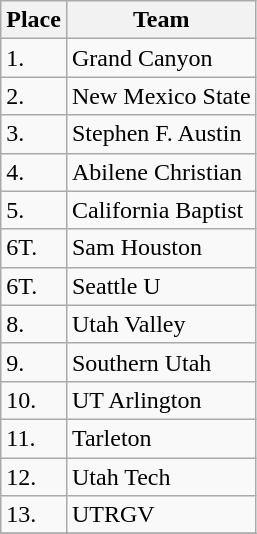<table class="wikitable">
<tr>
<th>Place</th>
<th>Team</th>
</tr>
<tr>
<td>1.</td>
<td ! style=>Grand Canyon</td>
</tr>
<tr>
<td>2.</td>
<td ! style=>New Mexico State</td>
</tr>
<tr>
<td>3.</td>
<td ! style=>Stephen F. Austin</td>
</tr>
<tr>
<td>4.</td>
<td ! style=>Abilene Christian</td>
</tr>
<tr>
<td>5.</td>
<td ! style=>California Baptist</td>
</tr>
<tr>
<td>6T.</td>
<td ! style=>Sam Houston</td>
</tr>
<tr>
<td>6T.</td>
<td ! style=>Seattle U</td>
</tr>
<tr>
<td>8.</td>
<td ! style=>Utah Valley</td>
</tr>
<tr>
<td>9.</td>
<td ! style=>Southern Utah</td>
</tr>
<tr>
<td>10.</td>
<td ! style=>UT Arlington</td>
</tr>
<tr>
<td>11.</td>
<td ! style=>Tarleton</td>
</tr>
<tr>
<td>12.</td>
<td ! style=>Utah Tech</td>
</tr>
<tr>
<td>13.</td>
<td ! style=>UTRGV</td>
</tr>
<tr>
</tr>
</table>
